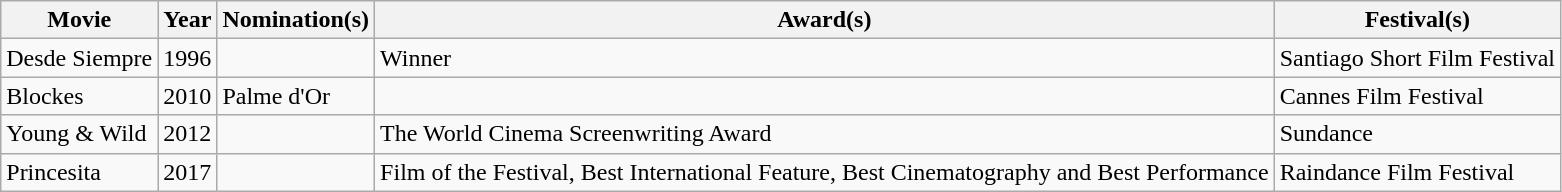<table class="wikitable">
<tr>
<th>Movie</th>
<th>Year</th>
<th>Nomination(s)</th>
<th>Award(s)</th>
<th>Festival(s)</th>
</tr>
<tr>
<td>Desde Siempre</td>
<td>1996</td>
<td></td>
<td>Winner</td>
<td>Santiago Short Film Festival</td>
</tr>
<tr>
<td>Blockes</td>
<td>2010</td>
<td>Palme d'Or</td>
<td></td>
<td>Cannes Film Festival</td>
</tr>
<tr>
<td>Young & Wild</td>
<td>2012</td>
<td></td>
<td>The World Cinema Screenwriting Award</td>
<td>Sundance</td>
</tr>
<tr>
<td>Princesita</td>
<td>2017</td>
<td></td>
<td>Film of the Festival, Best International Feature, Best Cinematography and Best Performance</td>
<td>Raindance Film Festival</td>
</tr>
</table>
